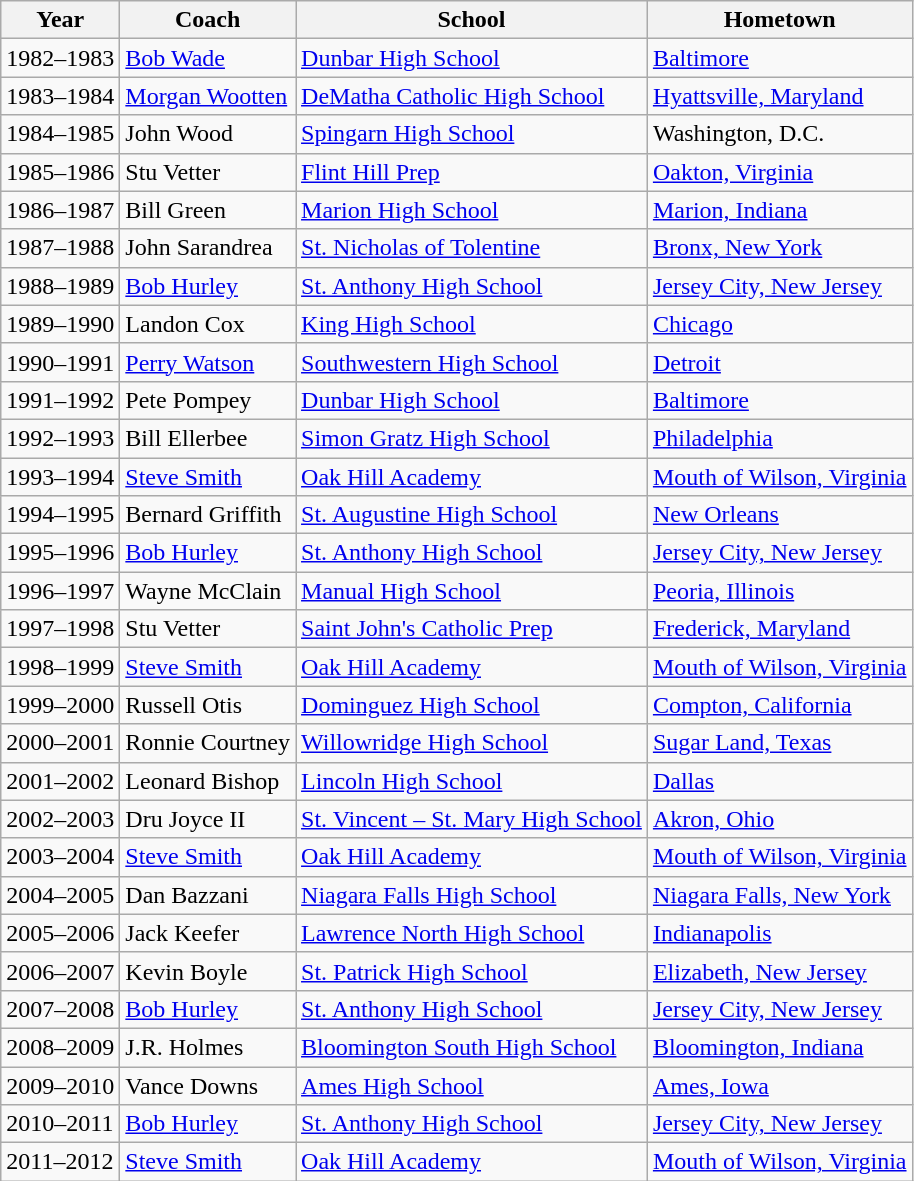<table class="wikitable">
<tr>
<th>Year</th>
<th>Coach</th>
<th>School</th>
<th>Hometown</th>
</tr>
<tr>
<td>1982–1983</td>
<td><a href='#'>Bob Wade</a></td>
<td><a href='#'>Dunbar High School</a></td>
<td><a href='#'>Baltimore</a></td>
</tr>
<tr>
<td>1983–1984</td>
<td><a href='#'>Morgan Wootten</a></td>
<td><a href='#'>DeMatha Catholic High School</a></td>
<td><a href='#'>Hyattsville, Maryland</a></td>
</tr>
<tr>
<td>1984–1985</td>
<td>John Wood</td>
<td><a href='#'>Spingarn High School</a></td>
<td>Washington, D.C.</td>
</tr>
<tr>
<td>1985–1986</td>
<td>Stu Vetter</td>
<td><a href='#'>Flint Hill Prep</a></td>
<td><a href='#'>Oakton, Virginia</a></td>
</tr>
<tr>
<td>1986–1987</td>
<td>Bill Green</td>
<td><a href='#'>Marion High School</a></td>
<td><a href='#'>Marion, Indiana</a></td>
</tr>
<tr>
<td>1987–1988</td>
<td>John Sarandrea</td>
<td><a href='#'>St. Nicholas of Tolentine</a></td>
<td><a href='#'>Bronx, New York</a></td>
</tr>
<tr>
<td>1988–1989</td>
<td><a href='#'>Bob Hurley</a></td>
<td><a href='#'>St. Anthony High School</a></td>
<td><a href='#'>Jersey City, New Jersey</a></td>
</tr>
<tr>
<td>1989–1990</td>
<td>Landon Cox</td>
<td><a href='#'>King High School</a></td>
<td><a href='#'>Chicago</a></td>
</tr>
<tr>
<td>1990–1991</td>
<td><a href='#'>Perry Watson</a></td>
<td><a href='#'>Southwestern High School</a></td>
<td><a href='#'>Detroit</a></td>
</tr>
<tr>
<td>1991–1992</td>
<td>Pete Pompey</td>
<td><a href='#'>Dunbar High School</a></td>
<td><a href='#'>Baltimore</a></td>
</tr>
<tr>
<td>1992–1993</td>
<td>Bill Ellerbee</td>
<td><a href='#'>Simon Gratz High School</a></td>
<td><a href='#'>Philadelphia</a></td>
</tr>
<tr>
<td>1993–1994</td>
<td><a href='#'>Steve Smith</a></td>
<td><a href='#'>Oak Hill Academy</a></td>
<td><a href='#'>Mouth of Wilson, Virginia</a></td>
</tr>
<tr>
<td>1994–1995</td>
<td>Bernard Griffith</td>
<td><a href='#'>St. Augustine High School</a></td>
<td><a href='#'>New Orleans</a></td>
</tr>
<tr>
<td>1995–1996</td>
<td><a href='#'>Bob Hurley</a></td>
<td><a href='#'>St. Anthony High School</a></td>
<td><a href='#'>Jersey City, New Jersey</a></td>
</tr>
<tr>
<td>1996–1997</td>
<td>Wayne McClain</td>
<td><a href='#'>Manual High School</a></td>
<td><a href='#'>Peoria, Illinois</a></td>
</tr>
<tr>
<td>1997–1998</td>
<td>Stu Vetter</td>
<td><a href='#'>Saint John's Catholic Prep</a></td>
<td><a href='#'>Frederick, Maryland</a></td>
</tr>
<tr>
<td>1998–1999</td>
<td><a href='#'>Steve Smith</a></td>
<td><a href='#'>Oak Hill Academy</a></td>
<td><a href='#'>Mouth of Wilson, Virginia</a></td>
</tr>
<tr>
<td>1999–2000</td>
<td>Russell Otis</td>
<td><a href='#'>Dominguez High School</a></td>
<td><a href='#'>Compton, California</a></td>
</tr>
<tr>
<td>2000–2001</td>
<td>Ronnie Courtney</td>
<td><a href='#'>Willowridge High School</a></td>
<td><a href='#'>Sugar Land, Texas</a></td>
</tr>
<tr>
<td>2001–2002</td>
<td>Leonard Bishop</td>
<td><a href='#'>Lincoln High School</a></td>
<td><a href='#'>Dallas</a></td>
</tr>
<tr>
<td>2002–2003</td>
<td>Dru Joyce II</td>
<td><a href='#'>St. Vincent – St. Mary High School</a></td>
<td><a href='#'>Akron, Ohio</a></td>
</tr>
<tr>
<td>2003–2004</td>
<td><a href='#'>Steve Smith</a></td>
<td><a href='#'>Oak Hill Academy</a></td>
<td><a href='#'>Mouth of Wilson, Virginia</a></td>
</tr>
<tr>
<td>2004–2005</td>
<td>Dan Bazzani</td>
<td><a href='#'>Niagara Falls High School</a></td>
<td><a href='#'>Niagara Falls, New York</a></td>
</tr>
<tr>
<td>2005–2006</td>
<td>Jack Keefer</td>
<td><a href='#'>Lawrence North High School</a></td>
<td><a href='#'>Indianapolis</a></td>
</tr>
<tr>
<td>2006–2007</td>
<td>Kevin Boyle</td>
<td><a href='#'>St. Patrick High School</a></td>
<td><a href='#'>Elizabeth, New Jersey</a></td>
</tr>
<tr>
<td>2007–2008</td>
<td><a href='#'>Bob Hurley</a></td>
<td><a href='#'>St. Anthony High School</a></td>
<td><a href='#'>Jersey City, New Jersey</a></td>
</tr>
<tr>
<td>2008–2009</td>
<td>J.R. Holmes</td>
<td><a href='#'>Bloomington South High School</a></td>
<td><a href='#'>Bloomington, Indiana</a></td>
</tr>
<tr>
<td>2009–2010</td>
<td>Vance Downs</td>
<td><a href='#'>Ames High School</a></td>
<td><a href='#'>Ames, Iowa</a></td>
</tr>
<tr>
<td>2010–2011</td>
<td><a href='#'>Bob Hurley</a></td>
<td><a href='#'>St. Anthony High School</a></td>
<td><a href='#'>Jersey City, New Jersey</a></td>
</tr>
<tr>
<td>2011–2012</td>
<td><a href='#'>Steve Smith</a></td>
<td><a href='#'>Oak Hill Academy</a></td>
<td><a href='#'>Mouth of Wilson, Virginia</a></td>
</tr>
</table>
